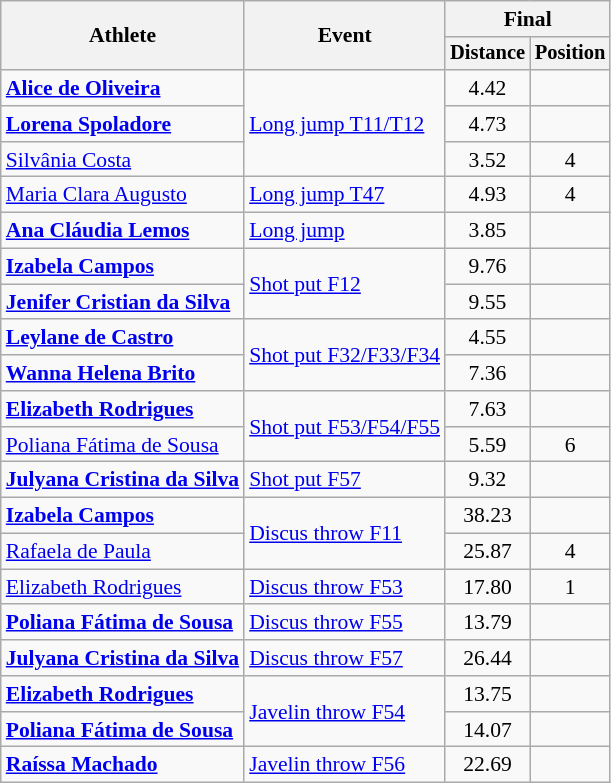<table class=wikitable style="font-size:90%">
<tr>
<th rowspan="2">Athlete</th>
<th rowspan="2">Event</th>
<th colspan="2">Final</th>
</tr>
<tr style="font-size:95%">
<th>Distance</th>
<th>Position</th>
</tr>
<tr align=center>
<td align=left><strong><a href='#'>Alice de Oliveira</a></strong></td>
<td align=left rowspan=3><a href='#'>Long jump T11/T12</a></td>
<td>4.42</td>
<td></td>
</tr>
<tr align=center>
<td align=left><strong><a href='#'>Lorena Spoladore</a></strong></td>
<td>4.73</td>
<td></td>
</tr>
<tr align=center>
<td align=left><a href='#'>Silvânia Costa</a></td>
<td>3.52</td>
<td>4</td>
</tr>
<tr align=center>
<td align=left><a href='#'>Maria Clara Augusto</a></td>
<td align=left><a href='#'>Long jump T47</a></td>
<td>4.93</td>
<td>4</td>
</tr>
<tr align=center>
<td align=left><strong><a href='#'>Ana Cláudia Lemos</a></strong></td>
<td align=left><a href='#'>Long jump </a></td>
<td>3.85</td>
<td></td>
</tr>
<tr align=center>
<td align=left><strong><a href='#'>Izabela Campos</a></strong></td>
<td align=left rowspan=2><a href='#'>Shot put F12</a></td>
<td>9.76</td>
<td></td>
</tr>
<tr align=center>
<td align=left><strong><a href='#'>Jenifer Cristian da Silva</a></strong></td>
<td>9.55</td>
<td></td>
</tr>
<tr align=center>
<td align=left><strong><a href='#'>Leylane de Castro</a></strong></td>
<td align=left rowspan=2><a href='#'>Shot put F32/F33/F34</a></td>
<td>4.55</td>
<td></td>
</tr>
<tr align=center>
<td align=left><strong><a href='#'>Wanna Helena Brito</a></strong></td>
<td>7.36</td>
<td></td>
</tr>
<tr align=center>
<td align=left><strong><a href='#'>Elizabeth Rodrigues</a></strong></td>
<td align=left rowspan=2><a href='#'>Shot put F53/F54/F55</a></td>
<td>7.63</td>
<td></td>
</tr>
<tr align=center>
<td align=left><a href='#'>Poliana Fátima de Sousa</a></td>
<td>5.59</td>
<td>6</td>
</tr>
<tr align=center>
<td align=left><strong><a href='#'>Julyana Cristina da Silva</a></strong></td>
<td align=left><a href='#'>Shot put F57</a></td>
<td>9.32</td>
<td></td>
</tr>
<tr align=center>
<td align=left><strong><a href='#'>Izabela Campos</a></strong></td>
<td align=left rowspan=2><a href='#'>Discus throw F11</a></td>
<td>38.23</td>
<td></td>
</tr>
<tr align=center>
<td align=left><a href='#'>Rafaela de Paula</a></td>
<td>25.87</td>
<td>4</td>
</tr>
<tr align=center>
<td align=left><a href='#'>Elizabeth Rodrigues</a></td>
<td align=left><a href='#'>Discus throw F53</a></td>
<td>17.80</td>
<td>1</td>
</tr>
<tr align=center>
<td align=left><strong><a href='#'>Poliana Fátima de Sousa</a></strong></td>
<td align=left><a href='#'>Discus throw F55</a></td>
<td>13.79</td>
<td></td>
</tr>
<tr align=center>
<td align=left><strong><a href='#'>Julyana Cristina da Silva</a></strong></td>
<td align=left><a href='#'>Discus throw F57</a></td>
<td>26.44</td>
<td></td>
</tr>
<tr align=center>
<td align=left><strong><a href='#'>Elizabeth Rodrigues</a></strong></td>
<td align=left rowspan=2><a href='#'>Javelin throw F54</a></td>
<td>13.75</td>
<td></td>
</tr>
<tr align=center>
<td align=left><strong><a href='#'>Poliana Fátima de Sousa</a></strong></td>
<td>14.07</td>
<td></td>
</tr>
<tr align=center>
<td align=left><strong><a href='#'>Raíssa Machado</a></strong></td>
<td align=left><a href='#'>Javelin throw F56</a></td>
<td>22.69</td>
<td></td>
</tr>
</table>
